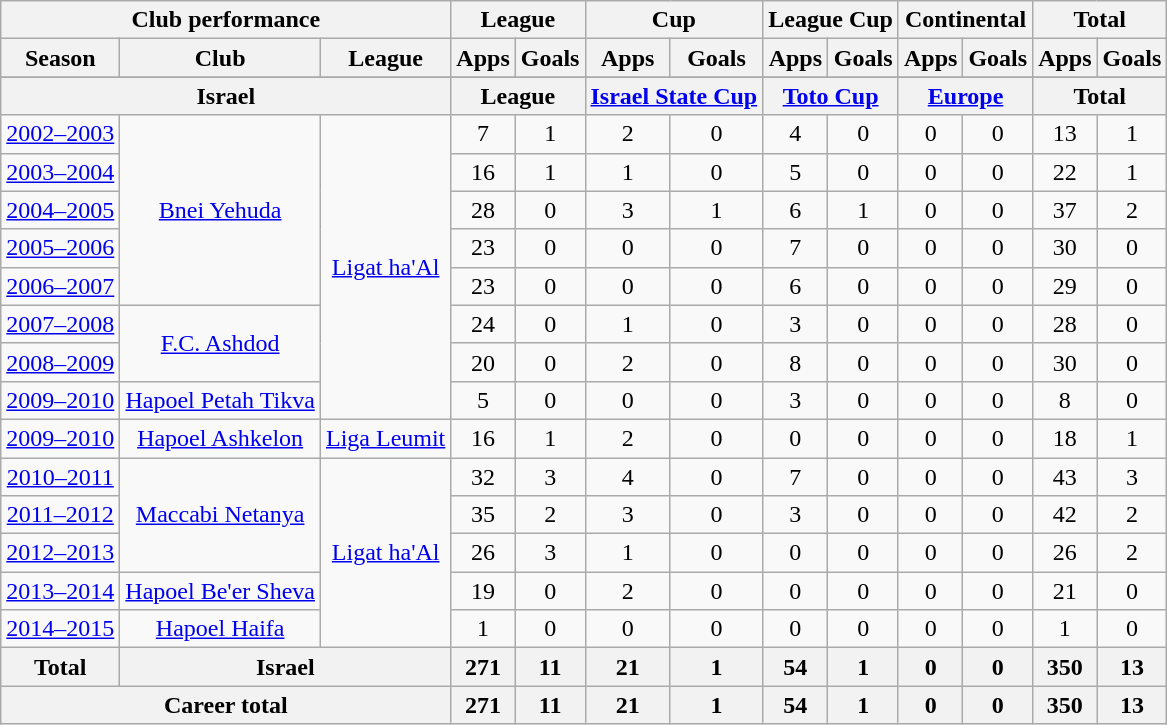<table class="wikitable" style="text-align:center">
<tr>
<th colspan=3>Club performance</th>
<th colspan=2>League</th>
<th colspan=2>Cup</th>
<th colspan=2>League Cup</th>
<th colspan=2>Continental</th>
<th colspan=2>Total</th>
</tr>
<tr>
<th>Season</th>
<th>Club</th>
<th>League</th>
<th>Apps</th>
<th>Goals</th>
<th>Apps</th>
<th>Goals</th>
<th>Apps</th>
<th>Goals</th>
<th>Apps</th>
<th>Goals</th>
<th>Apps</th>
<th>Goals</th>
</tr>
<tr>
</tr>
<tr>
<th colspan=3>Israel</th>
<th colspan=2>League</th>
<th colspan=2><a href='#'>Israel State Cup</a></th>
<th colspan=2><a href='#'>Toto Cup</a></th>
<th colspan=2><a href='#'>Europe</a></th>
<th colspan=2>Total</th>
</tr>
<tr>
<td><a href='#'>2002–2003</a></td>
<td rowspan="5"><a href='#'>Bnei Yehuda</a></td>
<td rowspan="8"><a href='#'>Ligat ha'Al</a></td>
<td>7</td>
<td>1</td>
<td>2</td>
<td>0</td>
<td>4</td>
<td>0</td>
<td>0</td>
<td>0</td>
<td>13</td>
<td>1</td>
</tr>
<tr>
<td><a href='#'>2003–2004</a></td>
<td>16</td>
<td>1</td>
<td>1</td>
<td>0</td>
<td>5</td>
<td>0</td>
<td>0</td>
<td>0</td>
<td>22</td>
<td>1</td>
</tr>
<tr>
<td><a href='#'>2004–2005</a></td>
<td>28</td>
<td>0</td>
<td>3</td>
<td>1</td>
<td>6</td>
<td>1</td>
<td>0</td>
<td>0</td>
<td>37</td>
<td>2</td>
</tr>
<tr>
<td><a href='#'>2005–2006</a></td>
<td>23</td>
<td>0</td>
<td>0</td>
<td>0</td>
<td>7</td>
<td>0</td>
<td>0</td>
<td>0</td>
<td>30</td>
<td>0</td>
</tr>
<tr>
<td><a href='#'>2006–2007</a></td>
<td>23</td>
<td>0</td>
<td>0</td>
<td>0</td>
<td>6</td>
<td>0</td>
<td>0</td>
<td>0</td>
<td>29</td>
<td>0</td>
</tr>
<tr>
<td><a href='#'>2007–2008</a></td>
<td rowspan="2"><a href='#'>F.C. Ashdod</a></td>
<td>24</td>
<td>0</td>
<td>1</td>
<td>0</td>
<td>3</td>
<td>0</td>
<td>0</td>
<td>0</td>
<td>28</td>
<td>0</td>
</tr>
<tr>
<td><a href='#'>2008–2009</a></td>
<td>20</td>
<td>0</td>
<td>2</td>
<td>0</td>
<td>8</td>
<td>0</td>
<td>0</td>
<td>0</td>
<td>30</td>
<td>0</td>
</tr>
<tr>
<td><a href='#'>2009–2010</a></td>
<td><a href='#'>Hapoel Petah Tikva</a></td>
<td>5</td>
<td>0</td>
<td>0</td>
<td>0</td>
<td>3</td>
<td>0</td>
<td>0</td>
<td>0</td>
<td>8</td>
<td>0</td>
</tr>
<tr>
<td><a href='#'>2009–2010</a></td>
<td><a href='#'>Hapoel Ashkelon</a></td>
<td><a href='#'>Liga Leumit</a></td>
<td>16</td>
<td>1</td>
<td>2</td>
<td>0</td>
<td>0</td>
<td>0</td>
<td>0</td>
<td>0</td>
<td>18</td>
<td>1</td>
</tr>
<tr>
<td><a href='#'>2010–2011</a></td>
<td rowspan="3"><a href='#'>Maccabi Netanya</a></td>
<td rowspan="5"><a href='#'>Ligat ha'Al</a></td>
<td>32</td>
<td>3</td>
<td>4</td>
<td>0</td>
<td>7</td>
<td>0</td>
<td>0</td>
<td>0</td>
<td>43</td>
<td>3</td>
</tr>
<tr>
<td><a href='#'>2011–2012</a></td>
<td>35</td>
<td>2</td>
<td>3</td>
<td>0</td>
<td>3</td>
<td>0</td>
<td>0</td>
<td>0</td>
<td>42</td>
<td>2</td>
</tr>
<tr>
<td><a href='#'>2012–2013</a></td>
<td>26</td>
<td>3</td>
<td>1</td>
<td>0</td>
<td>0</td>
<td>0</td>
<td>0</td>
<td>0</td>
<td>26</td>
<td>2</td>
</tr>
<tr>
<td><a href='#'>2013–2014</a></td>
<td><a href='#'>Hapoel Be'er Sheva</a></td>
<td>19</td>
<td>0</td>
<td>2</td>
<td>0</td>
<td>0</td>
<td>0</td>
<td>0</td>
<td>0</td>
<td>21</td>
<td>0</td>
</tr>
<tr>
<td><a href='#'>2014–2015</a></td>
<td><a href='#'>Hapoel Haifa</a></td>
<td>1</td>
<td>0</td>
<td>0</td>
<td>0</td>
<td>0</td>
<td>0</td>
<td>0</td>
<td>0</td>
<td>1</td>
<td>0</td>
</tr>
<tr>
<th rowspan=1>Total</th>
<th colspan=2>Israel</th>
<th>271</th>
<th>11</th>
<th>21</th>
<th>1</th>
<th>54</th>
<th>1</th>
<th>0</th>
<th>0</th>
<th>350</th>
<th>13</th>
</tr>
<tr>
<th colspan=3>Career total</th>
<th>271</th>
<th>11</th>
<th>21</th>
<th>1</th>
<th>54</th>
<th>1</th>
<th>0</th>
<th>0</th>
<th>350</th>
<th>13</th>
</tr>
</table>
